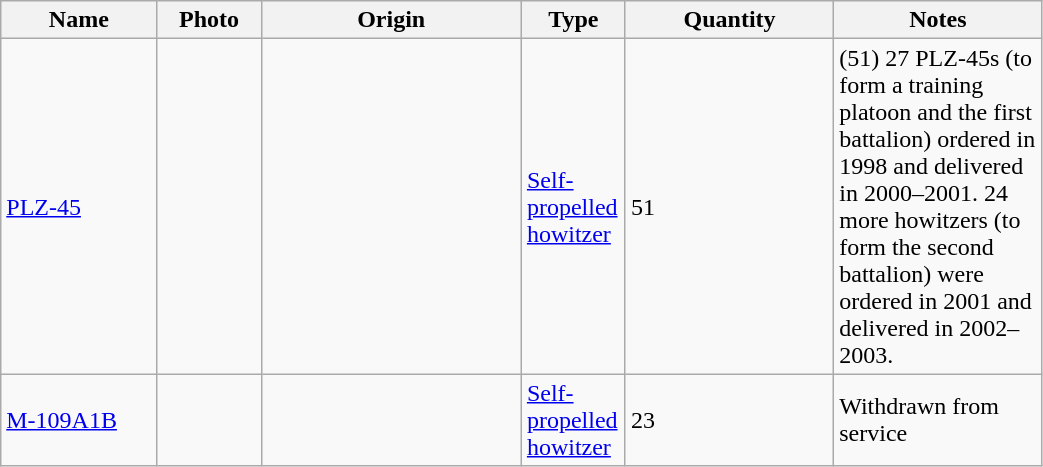<table class=wikitable border="0" width="55%">
<tr>
<th width="15%">Name</th>
<th width="10%">Photo</th>
<th width="25%">Origin</th>
<th width="10%">Type</th>
<th width="20%">Quantity</th>
<th>Notes</th>
</tr>
<tr>
<td><a href='#'>PLZ-45</a></td>
<td></td>
<td></td>
<td><a href='#'>Self-propelled howitzer</a></td>
<td>51</td>
<td>(51) 27 PLZ-45s (to form a training platoon and the first battalion) ordered in 1998 and delivered in 2000–2001. 24 more howitzers (to form the second battalion) were ordered in 2001 and delivered in 2002–2003.</td>
</tr>
<tr>
<td><a href='#'>M-109A1B</a></td>
<td></td>
<td></td>
<td><a href='#'>Self-propelled howitzer</a></td>
<td>23</td>
<td>Withdrawn from service</td>
</tr>
</table>
